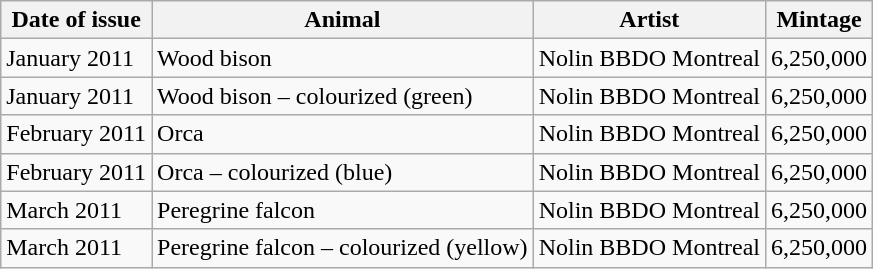<table class="wikitable">
<tr>
<th>Date of issue</th>
<th>Animal</th>
<th>Artist</th>
<th>Mintage</th>
</tr>
<tr>
<td>January 2011</td>
<td>Wood bison</td>
<td>Nolin BBDO Montreal</td>
<td>6,250,000</td>
</tr>
<tr>
<td>January 2011</td>
<td>Wood bison – colourized (green)</td>
<td>Nolin BBDO Montreal</td>
<td>6,250,000</td>
</tr>
<tr>
<td>February 2011</td>
<td>Orca</td>
<td>Nolin BBDO Montreal</td>
<td>6,250,000</td>
</tr>
<tr>
<td>February 2011</td>
<td>Orca – colourized (blue)</td>
<td>Nolin BBDO Montreal</td>
<td>6,250,000</td>
</tr>
<tr>
<td>March 2011</td>
<td>Peregrine falcon</td>
<td>Nolin BBDO Montreal</td>
<td>6,250,000</td>
</tr>
<tr>
<td>March 2011</td>
<td>Peregrine falcon – colourized (yellow)</td>
<td>Nolin BBDO Montreal</td>
<td>6,250,000</td>
</tr>
</table>
